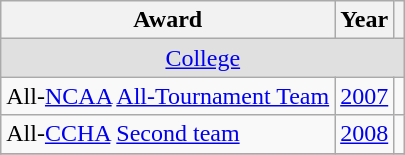<table class="wikitable">
<tr>
<th>Award</th>
<th>Year</th>
<th></th>
</tr>
<tr ALIGN="center" bgcolor="#e0e0e0">
<td colspan="3"><a href='#'>College</a></td>
</tr>
<tr>
<td>All-<a href='#'>NCAA</a> <a href='#'>All-Tournament Team</a></td>
<td><a href='#'>2007</a></td>
<td></td>
</tr>
<tr>
<td>All-<a href='#'>CCHA</a> <a href='#'>Second team</a></td>
<td><a href='#'>2008</a></td>
<td></td>
</tr>
<tr>
</tr>
</table>
